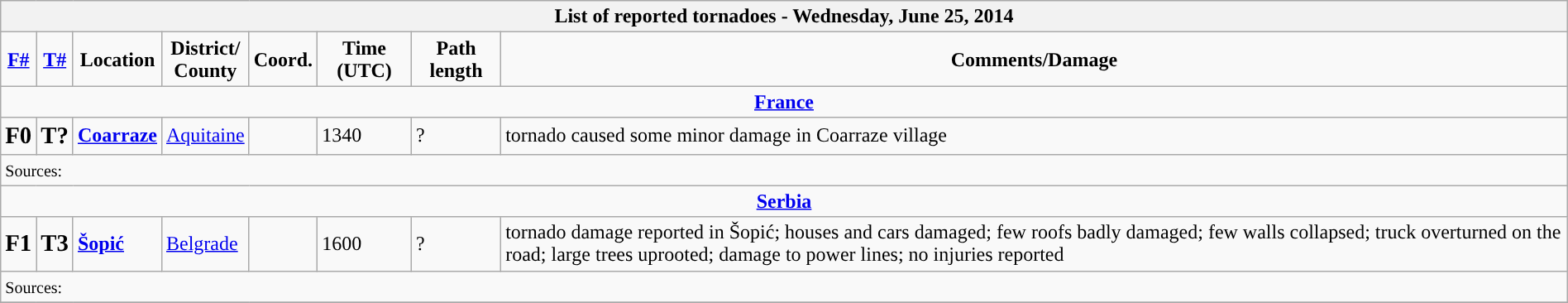<table class="wikitable collapsible" width="100%">
<tr>
<th colspan="8">List of reported tornadoes - Wednesday, June 25, 2014</th>
</tr>
<tr>
<td style="text-align: center;"><strong><a href='#'>F#</a></strong></td>
<td style="text-align: center;"><strong><a href='#'>T#</a></strong></td>
<td style="text-align: center;"><strong>Location</strong></td>
<td style="text-align: center;"><strong>District/<br>County</strong></td>
<td style="text-align: center;"><strong>Coord.</strong></td>
<td style="text-align: center;"><strong>Time (UTC)</strong></td>
<td style="text-align: center;"><strong>Path length</strong></td>
<td style="text-align: center;"><strong>Comments/Damage</strong></td>
</tr>
<tr>
<td colspan="8" align=center><strong><a href='#'>France</a></strong></td>
</tr>
<tr>
<td><big><strong>F0</strong></big></td>
<td><big><strong>T?</strong></big></td>
<td><strong><a href='#'>Coarraze</a></strong></td>
<td><a href='#'>Aquitaine</a></td>
<td></td>
<td>1340</td>
<td>?</td>
<td>tornado caused some minor damage in Coarraze village</td>
</tr>
<tr>
<td colspan="8"><small>Sources:</small></td>
</tr>
<tr>
<td colspan="8" align=center><strong><a href='#'>Serbia</a></strong></td>
</tr>
<tr>
<td><big><strong>F1</strong></big></td>
<td><big><strong>T3</strong></big></td>
<td><strong><a href='#'>Šopić</a></strong></td>
<td><a href='#'>Belgrade</a></td>
<td></td>
<td>1600</td>
<td>?</td>
<td>tornado damage reported in Šopić; houses and cars damaged; few roofs badly damaged; few walls collapsed; truck overturned on the road; large trees uprooted; damage to power lines; no injuries reported</td>
</tr>
<tr>
<td colspan="8"><small>Sources:</small></td>
</tr>
<tr>
</tr>
</table>
